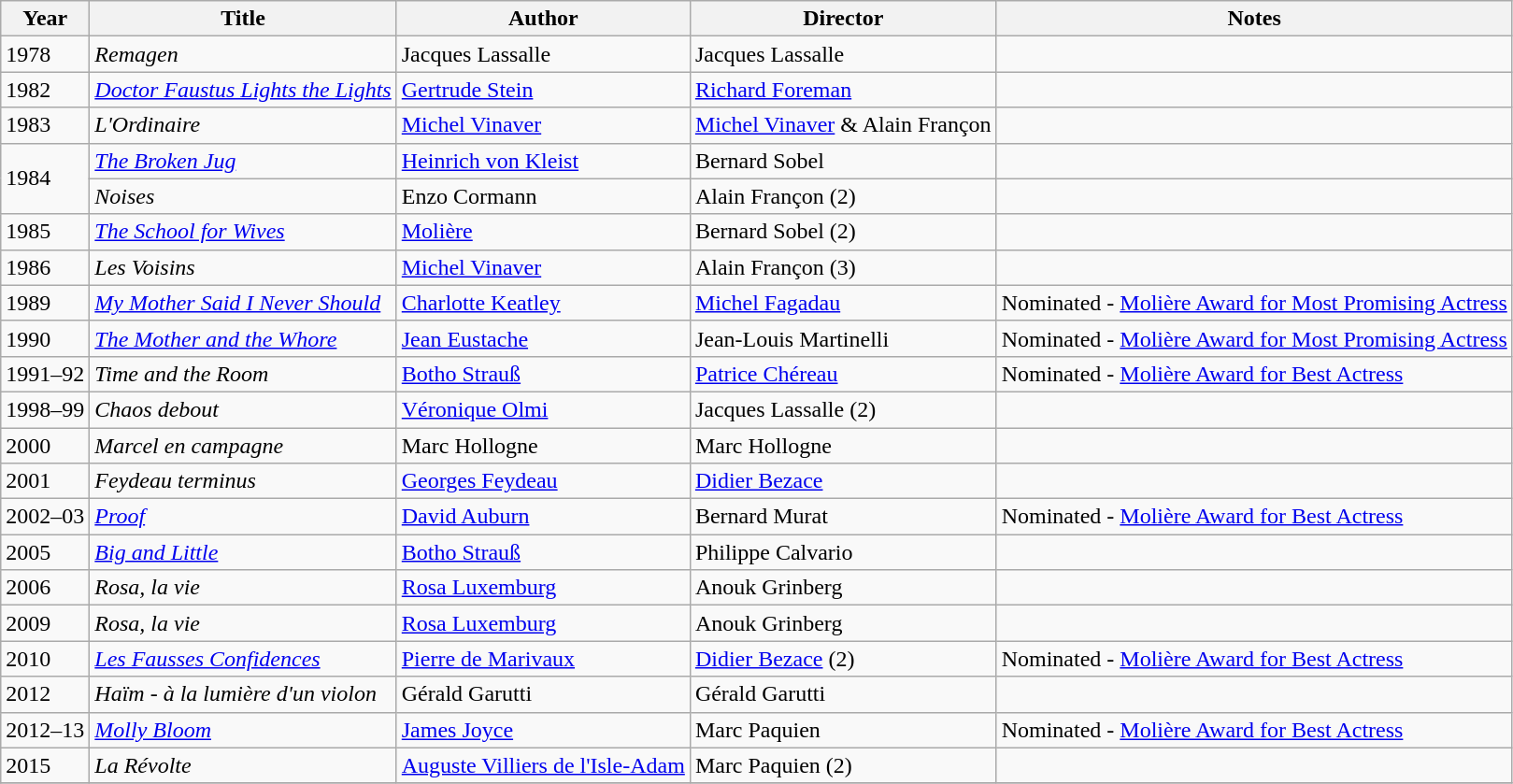<table class="wikitable">
<tr>
<th>Year</th>
<th>Title</th>
<th>Author</th>
<th>Director</th>
<th>Notes</th>
</tr>
<tr>
<td>1978</td>
<td><em>Remagen</em></td>
<td>Jacques Lassalle</td>
<td>Jacques Lassalle</td>
<td></td>
</tr>
<tr>
<td>1982</td>
<td><em><a href='#'>Doctor Faustus Lights the Lights</a></em></td>
<td><a href='#'>Gertrude Stein</a></td>
<td><a href='#'>Richard Foreman</a></td>
<td></td>
</tr>
<tr>
<td>1983</td>
<td><em>L'Ordinaire</em></td>
<td><a href='#'>Michel Vinaver</a></td>
<td><a href='#'>Michel Vinaver</a> & Alain Françon</td>
<td></td>
</tr>
<tr>
<td rowspan=2>1984</td>
<td><em><a href='#'>The Broken Jug</a></em></td>
<td><a href='#'>Heinrich von Kleist</a></td>
<td>Bernard Sobel</td>
<td></td>
</tr>
<tr>
<td><em>Noises</em></td>
<td>Enzo Cormann</td>
<td>Alain Françon (2)</td>
<td></td>
</tr>
<tr>
<td>1985</td>
<td><em><a href='#'>The School for Wives</a></em></td>
<td><a href='#'>Molière</a></td>
<td>Bernard Sobel (2)</td>
<td></td>
</tr>
<tr>
<td>1986</td>
<td><em>Les Voisins</em></td>
<td><a href='#'>Michel Vinaver</a></td>
<td>Alain Françon (3)</td>
<td></td>
</tr>
<tr>
<td>1989</td>
<td><em><a href='#'>My Mother Said I Never Should</a></em></td>
<td><a href='#'>Charlotte Keatley</a></td>
<td><a href='#'>Michel Fagadau</a></td>
<td>Nominated - <a href='#'>Molière Award for Most Promising Actress</a></td>
</tr>
<tr>
<td>1990</td>
<td><em><a href='#'>The Mother and the Whore</a></em></td>
<td><a href='#'>Jean Eustache</a></td>
<td>Jean-Louis Martinelli</td>
<td>Nominated - <a href='#'>Molière Award for Most Promising Actress</a></td>
</tr>
<tr>
<td>1991–92</td>
<td><em>Time and the Room</em></td>
<td><a href='#'>Botho Strauß</a></td>
<td><a href='#'>Patrice Chéreau</a></td>
<td>Nominated - <a href='#'>Molière Award for Best Actress</a></td>
</tr>
<tr>
<td>1998–99</td>
<td><em>Chaos debout</em></td>
<td><a href='#'>Véronique Olmi</a></td>
<td>Jacques Lassalle (2)</td>
<td></td>
</tr>
<tr>
<td>2000</td>
<td><em>Marcel en campagne</em></td>
<td>Marc Hollogne</td>
<td>Marc Hollogne</td>
<td></td>
</tr>
<tr>
<td>2001</td>
<td><em>Feydeau terminus</em></td>
<td><a href='#'>Georges Feydeau</a></td>
<td><a href='#'>Didier Bezace</a></td>
<td></td>
</tr>
<tr>
<td>2002–03</td>
<td><em><a href='#'>Proof</a></em></td>
<td><a href='#'>David Auburn</a></td>
<td>Bernard Murat</td>
<td>Nominated - <a href='#'>Molière Award for Best Actress</a></td>
</tr>
<tr>
<td>2005</td>
<td><em><a href='#'>Big and Little</a></em></td>
<td><a href='#'>Botho Strauß</a></td>
<td>Philippe Calvario</td>
<td></td>
</tr>
<tr>
<td>2006</td>
<td><em>Rosa, la vie</em></td>
<td><a href='#'>Rosa Luxemburg</a></td>
<td>Anouk Grinberg</td>
<td></td>
</tr>
<tr>
<td>2009</td>
<td><em>Rosa, la vie</em></td>
<td><a href='#'>Rosa Luxemburg</a></td>
<td>Anouk Grinberg</td>
<td></td>
</tr>
<tr>
<td>2010</td>
<td><em><a href='#'>Les Fausses Confidences</a></em></td>
<td><a href='#'>Pierre de Marivaux</a></td>
<td><a href='#'>Didier Bezace</a> (2)</td>
<td>Nominated - <a href='#'>Molière Award for Best Actress</a></td>
</tr>
<tr>
<td>2012</td>
<td><em>Haïm - à la lumière d'un violon</em></td>
<td>Gérald Garutti</td>
<td>Gérald Garutti</td>
<td></td>
</tr>
<tr>
<td>2012–13</td>
<td><em><a href='#'>Molly Bloom</a></em></td>
<td><a href='#'>James Joyce</a></td>
<td>Marc Paquien</td>
<td>Nominated - <a href='#'>Molière Award for Best Actress</a></td>
</tr>
<tr>
<td>2015</td>
<td><em>La Révolte</em></td>
<td><a href='#'>Auguste Villiers de l'Isle-Adam</a></td>
<td>Marc Paquien (2)</td>
<td></td>
</tr>
<tr>
</tr>
</table>
